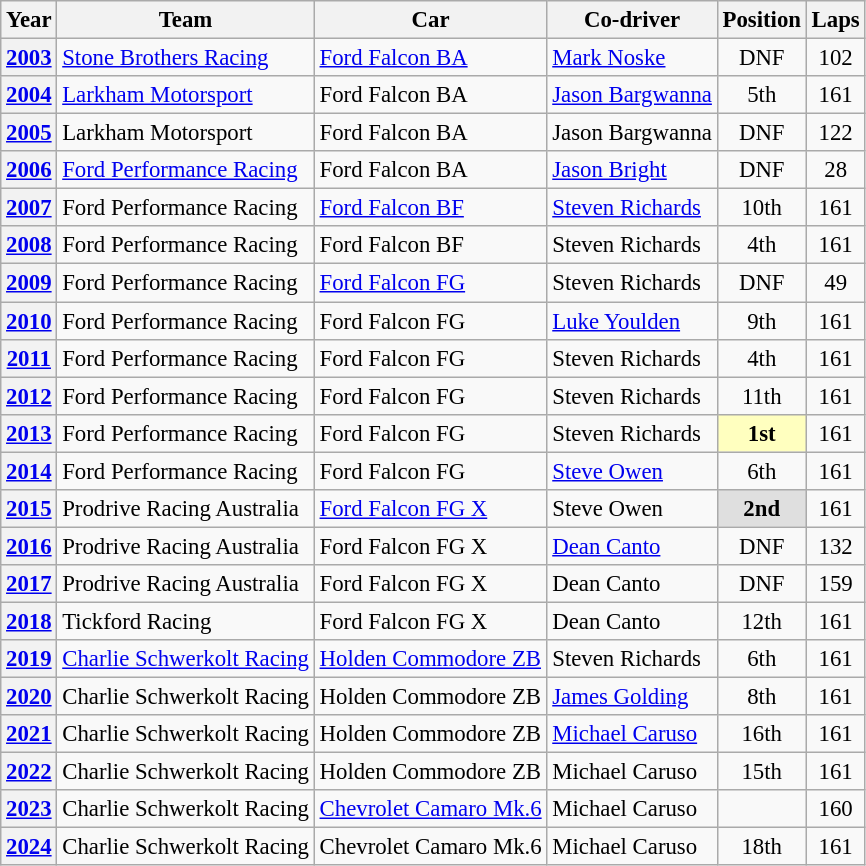<table class="wikitable" style="font-size: 95%;">
<tr>
<th>Year</th>
<th>Team</th>
<th>Car</th>
<th>Co-driver</th>
<th>Position</th>
<th>Laps</th>
</tr>
<tr>
<th><a href='#'>2003</a></th>
<td><a href='#'>Stone Brothers Racing</a></td>
<td><a href='#'>Ford Falcon BA</a></td>
<td> <a href='#'>Mark Noske</a></td>
<td align="center">DNF</td>
<td align="center">102</td>
</tr>
<tr>
<th><a href='#'>2004</a></th>
<td><a href='#'>Larkham Motorsport</a></td>
<td>Ford Falcon BA</td>
<td> <a href='#'>Jason Bargwanna</a></td>
<td align="center">5th</td>
<td align="center">161</td>
</tr>
<tr>
<th><a href='#'>2005</a></th>
<td>Larkham Motorsport</td>
<td>Ford Falcon BA</td>
<td> Jason Bargwanna</td>
<td align="center">DNF</td>
<td align="center">122</td>
</tr>
<tr>
<th><a href='#'>2006</a></th>
<td><a href='#'>Ford Performance Racing</a></td>
<td>Ford Falcon BA</td>
<td> <a href='#'>Jason Bright</a></td>
<td align="center">DNF</td>
<td align="center">28</td>
</tr>
<tr>
<th><a href='#'>2007</a></th>
<td>Ford Performance Racing</td>
<td><a href='#'>Ford Falcon BF</a></td>
<td> <a href='#'>Steven Richards</a></td>
<td align="center">10th</td>
<td align="center">161</td>
</tr>
<tr>
<th><a href='#'>2008</a></th>
<td>Ford Performance Racing</td>
<td>Ford Falcon BF</td>
<td> Steven Richards</td>
<td align="center">4th</td>
<td align="center">161</td>
</tr>
<tr>
<th><a href='#'>2009</a></th>
<td>Ford Performance Racing</td>
<td><a href='#'>Ford Falcon FG</a></td>
<td> Steven Richards</td>
<td align="center">DNF</td>
<td align="center">49</td>
</tr>
<tr>
<th><a href='#'>2010</a></th>
<td>Ford Performance Racing</td>
<td>Ford Falcon FG</td>
<td> <a href='#'>Luke Youlden</a></td>
<td align="center">9th</td>
<td align="center">161</td>
</tr>
<tr>
<th><a href='#'>2011</a></th>
<td>Ford Performance Racing</td>
<td>Ford Falcon FG</td>
<td> Steven Richards</td>
<td align="center">4th</td>
<td align="center">161</td>
</tr>
<tr>
<th><a href='#'>2012</a></th>
<td>Ford Performance Racing</td>
<td>Ford Falcon FG</td>
<td> Steven Richards</td>
<td align="center">11th</td>
<td align="center">161</td>
</tr>
<tr>
<th><a href='#'>2013</a></th>
<td>Ford Performance Racing</td>
<td>Ford Falcon FG</td>
<td> Steven Richards</td>
<td align="center" style="background: #ffffbf"><strong>1st</strong></td>
<td align="center">161</td>
</tr>
<tr>
<th><a href='#'>2014</a></th>
<td>Ford Performance Racing</td>
<td>Ford Falcon FG</td>
<td> <a href='#'>Steve Owen</a></td>
<td align="center">6th</td>
<td align="center">161</td>
</tr>
<tr>
<th><a href='#'>2015</a></th>
<td>Prodrive Racing Australia</td>
<td><a href='#'>Ford Falcon FG X</a></td>
<td> Steve Owen</td>
<td align="center" style="background: #dfdfdf"><strong>2nd</strong></td>
<td align="center">161</td>
</tr>
<tr>
<th><a href='#'>2016</a></th>
<td>Prodrive Racing Australia</td>
<td>Ford Falcon FG X</td>
<td> <a href='#'>Dean Canto</a></td>
<td align="center">DNF</td>
<td align="center">132</td>
</tr>
<tr>
<th><a href='#'>2017</a></th>
<td>Prodrive Racing Australia</td>
<td>Ford Falcon FG X</td>
<td> Dean Canto</td>
<td align="center">DNF</td>
<td align="center">159</td>
</tr>
<tr>
<th><a href='#'>2018</a></th>
<td>Tickford Racing</td>
<td>Ford Falcon FG X</td>
<td> Dean Canto</td>
<td align="center">12th</td>
<td align="center">161</td>
</tr>
<tr>
<th><a href='#'>2019</a></th>
<td><a href='#'>Charlie Schwerkolt Racing</a></td>
<td><a href='#'>Holden Commodore ZB</a></td>
<td> Steven Richards</td>
<td align="center">6th</td>
<td align="center">161</td>
</tr>
<tr>
<th><a href='#'>2020</a></th>
<td>Charlie Schwerkolt Racing</td>
<td>Holden Commodore ZB</td>
<td> <a href='#'>James Golding</a></td>
<td align="center">8th</td>
<td align="center">161</td>
</tr>
<tr>
<th><a href='#'>2021</a></th>
<td>Charlie Schwerkolt Racing</td>
<td>Holden Commodore ZB</td>
<td> <a href='#'>Michael Caruso</a></td>
<td align="center">16th</td>
<td align="center">161</td>
</tr>
<tr>
<th><a href='#'>2022</a></th>
<td>Charlie Schwerkolt Racing</td>
<td>Holden Commodore ZB</td>
<td> Michael Caruso</td>
<td align="center">15th</td>
<td align="center">161</td>
</tr>
<tr>
<th><a href='#'>2023</a></th>
<td>Charlie Schwerkolt Racing</td>
<td><a href='#'>Chevrolet Camaro Mk.6</a></td>
<td> Michael Caruso</td>
<td align="center"></td>
<td align="center">160</td>
</tr>
<tr>
<th><a href='#'>2024</a></th>
<td>Charlie Schwerkolt Racing</td>
<td>Chevrolet Camaro Mk.6</td>
<td> Michael Caruso</td>
<td align="center">18th</td>
<td align="center">161</td>
</tr>
</table>
